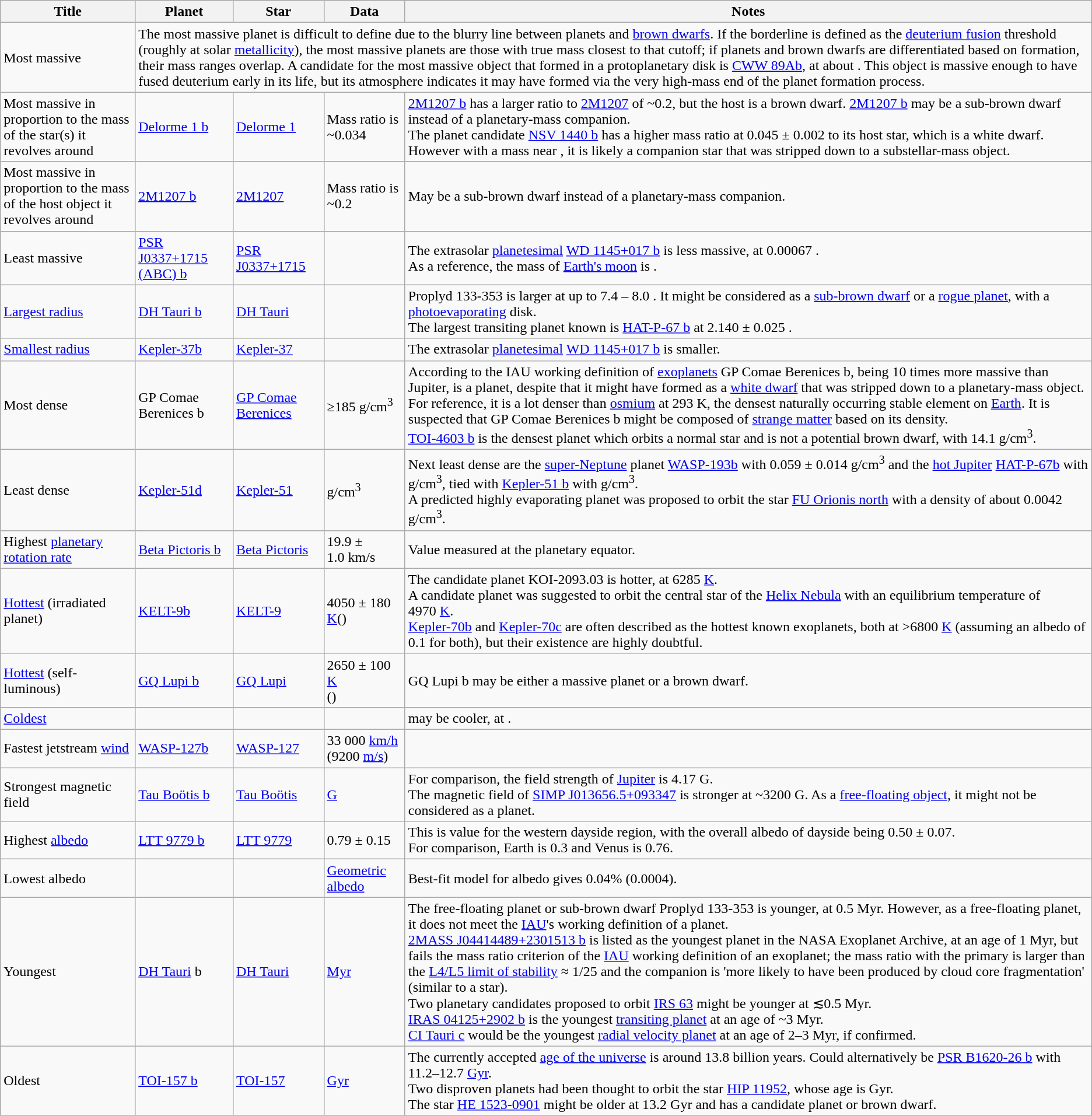<table class="wikitable sticky-header">
<tr>
<th>Title</th>
<th>Planet</th>
<th>Star</th>
<th>Data</th>
<th>Notes</th>
</tr>
<tr>
<td> Most massive</td>
<td colspan="4">The most massive planet is difficult to define due to the blurry line between planets and <a href='#'>brown dwarfs</a>. If the borderline is defined as the <a href='#'>deuterium fusion</a> threshold (roughly  at solar <a href='#'>metallicity</a>), the most massive planets are those with true mass closest to that cutoff; if planets and brown dwarfs are differentiated based on formation, their mass ranges overlap. A candidate for the most massive object that formed in a protoplanetary disk is <a href='#'>CWW 89Ab</a>, at about . This object is massive enough to have fused deuterium early in its life, but its atmosphere indicates it may have formed via the very high-mass end of the planet formation process.</td>
</tr>
<tr>
<td>Most massive in proportion to the mass of the star(s) it revolves around</td>
<td><a href='#'>Delorme 1 b</a></td>
<td><a href='#'>Delorme 1</a></td>
<td>Mass ratio is ~0.034</td>
<td><a href='#'>2M1207 b</a> has a larger ratio to <a href='#'>2M1207</a> of ~0.2, but the host is a brown dwarf. <a href='#'>2M1207 b</a> may be a sub-brown dwarf instead of a planetary-mass companion.<br>The planet candidate <a href='#'>NSV 1440 b</a> has a higher mass ratio at 0.045 ± 0.002 to its host star, which is a white dwarf. However with a mass near , it is likely a companion star that was stripped down to a substellar-mass object.</td>
</tr>
<tr>
<td>Most massive in proportion to the mass of the host object it revolves around</td>
<td><a href='#'>2M1207 b</a></td>
<td><a href='#'>2M1207</a></td>
<td>Mass ratio is ~0.2</td>
<td>May be a sub-brown dwarf instead of a planetary-mass companion.</td>
</tr>
<tr>
<td>Least massive</td>
<td><a href='#'>PSR J0337+1715 (ABC) b</a></td>
<td><a href='#'>PSR J0337+1715</a></td>
<td></td>
<td>The extrasolar <a href='#'>planetesimal</a> <a href='#'>WD 1145+017 b</a> is less massive, at 0.00067 .<br>As a reference, the mass of <a href='#'>Earth's moon</a> is .


</td>
</tr>
<tr>
<td><a href='#'>Largest radius</a></td>
<td><a href='#'>DH Tauri b</a></td>
<td><a href='#'>DH Tauri</a></td>
<td> </td>
<td>Proplyd 133-353 is larger at up to 7.4 – 8.0 .  It might be considered as a <a href='#'>sub-brown dwarf</a> or a <a href='#'>rogue planet</a>, with a <a href='#'>photoevaporating</a> disk.<br>The largest transiting planet known is <a href='#'>HAT-P-67 b</a> at 2.140 ± 0.025 .</td>
</tr>
<tr>
<td><a href='#'>Smallest radius</a></td>
<td><a href='#'>Kepler-37b</a></td>
<td><a href='#'>Kepler-37</a></td>
<td></td>
<td>The extrasolar <a href='#'>planetesimal</a> <a href='#'>WD 1145+017 b</a> is smaller.</td>
</tr>
<tr>
<td>Most dense</td>
<td>GP Comae Berenices b</td>
<td><a href='#'>GP Comae Berenices</a></td>
<td>≥185 g/cm<sup>3</sup></td>
<td>According to the IAU working definition of <a href='#'>exoplanets</a> GP Comae Berenices b, being 10 times more massive than Jupiter, is a planet, despite that it might have formed as a <a href='#'>white dwarf</a> that was stripped down to a planetary-mass object. For reference, it is a lot denser than <a href='#'>osmium</a> at 293 K, the densest naturally occurring stable element on <a href='#'>Earth</a>. It is suspected that GP Comae Berenices b might be composed of <a href='#'>strange matter</a> based on its density.<br><a href='#'>TOI-4603 b</a> is the densest planet which orbits a normal star and is not a potential brown dwarf, with 14.1 g/cm<sup>3</sup>.</td>
</tr>
<tr>
<td>Least dense</td>
<td><a href='#'>Kepler-51d</a></td>
<td><a href='#'>Kepler-51</a></td>
<td> g/cm<sup>3</sup> </td>
<td>Next least dense are the <a href='#'>super-Neptune</a> planet <a href='#'>WASP-193b</a> with 0.059 ± 0.014 g/cm<sup>3</sup> and the <a href='#'>hot Jupiter</a> <a href='#'>HAT-P-67b</a> with  g/cm<sup>3</sup>, tied with <a href='#'>Kepler-51 b</a> with  g/cm<sup>3</sup>.<br>A predicted highly evaporating planet was proposed to orbit the star <a href='#'>FU Orionis north</a> with a density of about 0.0042 g/cm<sup>3</sup>.</td>
</tr>
<tr>
<td>Highest <a href='#'>planetary rotation rate</a></td>
<td><a href='#'>Beta Pictoris b</a></td>
<td><a href='#'>Beta Pictoris</a></td>
<td>19.9 ± 1.0 km/s</td>
<td>Value measured at the planetary equator.</td>
</tr>
<tr>
<td><a href='#'>Hottest</a> (irradiated planet)</td>
<td><a href='#'>KELT-9b</a></td>
<td><a href='#'>KELT-9</a></td>
<td>4050 ± 180 <a href='#'>K</a>()</td>
<td>The candidate planet KOI-2093.03 is hotter, at 6285 <a href='#'>K</a>.<br>A candidate planet was suggested to orbit the central star of the <a href='#'>Helix Nebula</a> with an equilibrium temperature of 4970 <a href='#'>K</a>.<br><a href='#'>Kepler-70b</a> and <a href='#'>Kepler-70c</a> are often described as the hottest known exoplanets, both at >6800 <a href='#'>K</a> (assuming an albedo of 0.1 for both), but their existence are highly doubtful.</td>
</tr>
<tr>
<td><a href='#'>Hottest</a> (self-luminous)</td>
<td><a href='#'>GQ Lupi b</a></td>
<td><a href='#'>GQ Lupi</a></td>
<td>2650 ± 100 <a href='#'>K</a><br>()</td>
<td>GQ Lupi b may be either a massive planet or a brown dwarf.</td>
</tr>
<tr>
<td><a href='#'>Coldest</a></td>
<td></td>
<td></td>
<td></td>
<td> may be cooler, at .</td>
</tr>
<tr>
<td>Fastest jetstream <a href='#'>wind</a></td>
<td><a href='#'>WASP-127b</a></td>
<td><a href='#'>WASP-127</a></td>
<td>33 000 <a href='#'>km/h</a><br>(9200 <a href='#'>m/s</a>)</td>
<td></td>
</tr>
<tr>
<td>Strongest magnetic field</td>
<td><a href='#'>Tau Boötis b</a></td>
<td><a href='#'>Tau Boötis</a></td>
<td> <a href='#'>G</a></td>
<td>For comparison, the field strength of <a href='#'>Jupiter</a> is 4.17 G.<br>The magnetic field of <a href='#'>SIMP J013656.5+093347</a> is
stronger at ~3200 G. As a <a href='#'>free-floating object</a>, it might not be considered as a planet.</td>
</tr>
<tr>
<td>Highest <a href='#'>albedo</a></td>
<td><a href='#'>LTT 9779 b</a></td>
<td><a href='#'>LTT 9779</a></td>
<td>0.79 ± 0.15</td>
<td>This is value for the western dayside region, with the overall albedo of dayside being 0.50 ± 0.07.<br>For comparison, Earth is 0.3 and Venus is 0.76.</td>
</tr>
<tr>
<td>Lowest albedo</td>
<td></td>
<td></td>
<td><a href='#'>Geometric albedo</a> </td>
<td>Best-fit model for albedo gives 0.04% (0.0004).</td>
</tr>
<tr>
<td>Youngest</td>
<td><a href='#'>DH Tauri</a> b</td>
<td><a href='#'>DH Tauri</a></td>
<td> <a href='#'>Myr</a> <br></td>
<td>The free-floating planet or sub-brown dwarf Proplyd 133-353 is younger, at 0.5 Myr. However, as a free-floating planet, it does not meet the <a href='#'>IAU</a>'s working definition of a planet.<br><a href='#'>2MASS J04414489+2301513 b</a> is listed as the youngest planet in the NASA Exoplanet Archive, at an age of 1 Myr, but fails the mass ratio criterion of the <a href='#'>IAU</a> working definition of an exoplanet; the mass ratio with the primary is larger than the <a href='#'>L4/L5 limit of stability</a> ≈ 1/25 and the companion is 'more likely to have been produced by cloud core fragmentation' (similar to a star).<br>Two planetary candidates proposed to orbit <a href='#'>IRS 63</a> might be younger at ≲0.5 Myr.<br><a href='#'>IRAS 04125+2902 b</a> is the youngest <a href='#'>transiting planet</a> at an age of ~3 Myr.<br><a href='#'>CI Tauri c</a> would be the youngest <a href='#'>radial velocity planet</a> at an age of 2–3 Myr, if confirmed.</td>
</tr>
<tr>
<td>Oldest</td>
<td><a href='#'>TOI-157 b</a></td>
<td><a href='#'>TOI-157</a></td>
<td> <a href='#'>Gyr</a></td>
<td>The currently accepted <a href='#'>age of the universe</a> is around 13.8 billion years. Could alternatively be <a href='#'>PSR B1620-26 b</a> with 11.2–12.7 <a href='#'>Gyr</a>.<br>Two disproven planets had been thought to orbit the star <a href='#'>HIP 11952</a>, whose age is  Gyr.<br>The star <a href='#'>HE 1523-0901</a> might be older at 13.2 Gyr and has a candidate planet or brown dwarf.</td>
</tr>
</table>
